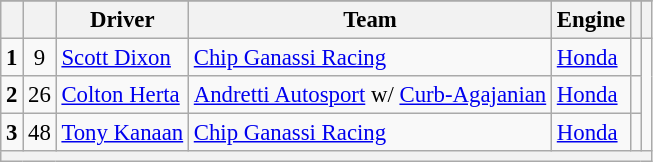<table class="wikitable" style="font-size:95%;">
<tr>
</tr>
<tr>
<th></th>
<th></th>
<th>Driver</th>
<th>Team</th>
<th>Engine</th>
<th></th>
<th></th>
</tr>
<tr>
<td style="text-align:center;"><strong>1</strong></td>
<td style="text-align:center;">9</td>
<td> <a href='#'>Scott Dixon</a></td>
<td><a href='#'>Chip Ganassi Racing</a></td>
<td><a href='#'>Honda</a></td>
<td></td>
</tr>
<tr>
<td style="text-align:center;"><strong>2</strong></td>
<td style="text-align:center;">26</td>
<td> <a href='#'>Colton Herta</a></td>
<td><a href='#'>Andretti Autosport</a> w/ <a href='#'>Curb-Agajanian</a></td>
<td><a href='#'>Honda</a></td>
<td></td>
</tr>
<tr>
<td style="text-align:center;"><strong>3</strong></td>
<td style="text-align:center;">48</td>
<td> <a href='#'>Tony Kanaan</a></td>
<td><a href='#'>Chip Ganassi Racing</a></td>
<td><a href='#'>Honda</a></td>
<td></td>
</tr>
<tr>
<th colspan=7></th>
</tr>
</table>
